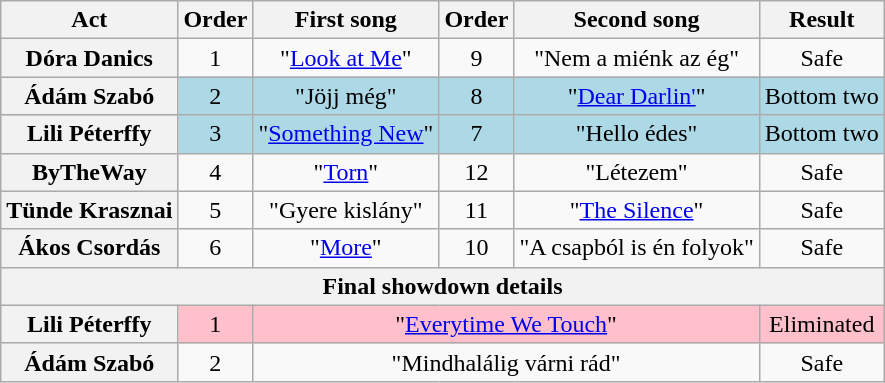<table class="wikitable" style="text-align:center;">
<tr>
<th scope="col">Act</th>
<th scope="col">Order</th>
<th scope="col">First song</th>
<th scope="col">Order</th>
<th scope="col">Second song</th>
<th scope="col">Result</th>
</tr>
<tr>
<th scope="row">Dóra Danics</th>
<td>1</td>
<td>"<a href='#'>Look at Me</a>"</td>
<td>9</td>
<td>"Nem a miénk az ég"</td>
<td>Safe</td>
</tr>
<tr bgcolor="lightblue">
<th scope="row">Ádám Szabó</th>
<td>2</td>
<td>"Jöjj még"</td>
<td>8</td>
<td>"<a href='#'>Dear Darlin'</a>"</td>
<td>Bottom two</td>
</tr>
<tr bgcolor="lightblue">
<th scope="row">Lili Péterffy</th>
<td>3</td>
<td>"<a href='#'>Something New</a>"</td>
<td>7</td>
<td>"Hello édes"</td>
<td>Bottom two</td>
</tr>
<tr>
<th scope="row">ByTheWay</th>
<td>4</td>
<td>"<a href='#'>Torn</a>"</td>
<td>12</td>
<td>"Létezem"</td>
<td>Safe</td>
</tr>
<tr>
<th scope="row">Tünde Krasznai</th>
<td>5</td>
<td>"Gyere kislány"</td>
<td>11</td>
<td>"<a href='#'>The Silence</a>"</td>
<td>Safe</td>
</tr>
<tr>
<th scope="row">Ákos Csordás</th>
<td>6</td>
<td>"<a href='#'>More</a>"</td>
<td>10</td>
<td>"A csapból is én folyok"</td>
<td>Safe</td>
</tr>
<tr>
<th scope="col" colspan="7">Final showdown details</th>
</tr>
<tr bgcolor="pink">
<th scope="row">Lili Péterffy</th>
<td>1</td>
<td colspan="3">"<a href='#'>Everytime We Touch</a>"</td>
<td>Eliminated</td>
</tr>
<tr>
<th scope="row">Ádám Szabó</th>
<td>2</td>
<td colspan="3">"Mindhalálig várni rád"</td>
<td>Safe</td>
</tr>
</table>
